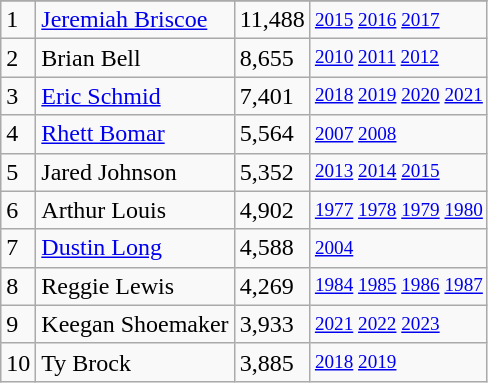<table class="wikitable">
<tr>
</tr>
<tr>
<td>1</td>
<td><a href='#'>Jeremiah Briscoe</a></td>
<td>11,488</td>
<td style="font-size:80%;"><a href='#'>2015</a> <a href='#'>2016</a> <a href='#'>2017</a></td>
</tr>
<tr>
<td>2</td>
<td>Brian Bell</td>
<td>8,655</td>
<td style="font-size:80%;"><a href='#'>2010</a> <a href='#'>2011</a> <a href='#'>2012</a></td>
</tr>
<tr>
<td>3</td>
<td><a href='#'>Eric Schmid</a></td>
<td>7,401</td>
<td style="font-size:80%;"><a href='#'>2018</a> <a href='#'>2019</a> <a href='#'>2020</a> <a href='#'>2021</a></td>
</tr>
<tr>
<td>4</td>
<td><a href='#'>Rhett Bomar</a></td>
<td>5,564</td>
<td style="font-size:80%;"><a href='#'>2007</a> <a href='#'>2008</a></td>
</tr>
<tr>
<td>5</td>
<td>Jared Johnson</td>
<td>5,352</td>
<td style="font-size:80%;"><a href='#'>2013</a> <a href='#'>2014</a> <a href='#'>2015</a></td>
</tr>
<tr>
<td>6</td>
<td>Arthur Louis</td>
<td>4,902</td>
<td style="font-size:80%;"><a href='#'>1977</a> <a href='#'>1978</a> <a href='#'>1979</a> <a href='#'>1980</a></td>
</tr>
<tr>
<td>7</td>
<td><a href='#'>Dustin Long</a></td>
<td>4,588</td>
<td style="font-size:80%;"><a href='#'>2004</a></td>
</tr>
<tr>
<td>8</td>
<td>Reggie Lewis</td>
<td>4,269</td>
<td style="font-size:80%;"><a href='#'>1984</a> <a href='#'>1985</a> <a href='#'>1986</a> <a href='#'>1987</a></td>
</tr>
<tr>
<td>9</td>
<td>Keegan Shoemaker</td>
<td>3,933</td>
<td style="font-size:80%;"><a href='#'>2021</a> <a href='#'>2022</a> <a href='#'>2023</a></td>
</tr>
<tr>
<td>10</td>
<td>Ty Brock</td>
<td>3,885</td>
<td style="font-size:80%;"><a href='#'>2018</a> <a href='#'>2019</a></td>
</tr>
</table>
